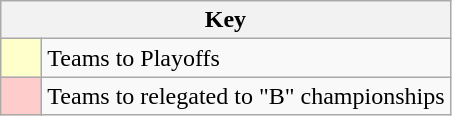<table class="wikitable" style="text-align: center;">
<tr>
<th colspan=2>Key</th>
</tr>
<tr>
<td style="background:#ffffcc; width:20px;"></td>
<td align=left>Teams to Playoffs</td>
</tr>
<tr>
<td style="background:#ffcccc; width:20px;"></td>
<td align=left>Teams to relegated to "B" championships</td>
</tr>
</table>
